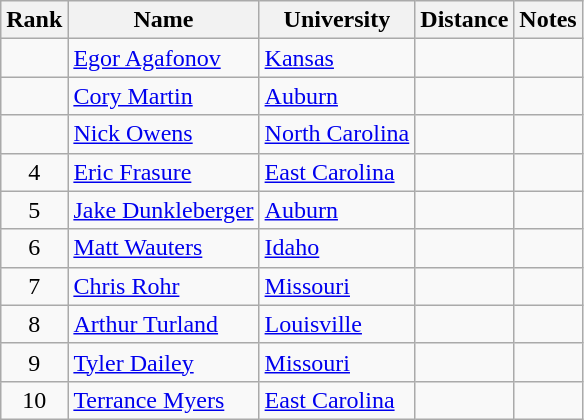<table class="wikitable sortable" style="text-align:center">
<tr>
<th>Rank</th>
<th>Name</th>
<th>University</th>
<th>Distance</th>
<th>Notes</th>
</tr>
<tr>
<td></td>
<td align=left><a href='#'>Egor Agafonov</a></td>
<td align="left"><a href='#'>Kansas</a></td>
<td></td>
<td></td>
</tr>
<tr>
<td></td>
<td align=left><a href='#'>Cory Martin</a></td>
<td align=left><a href='#'>Auburn</a></td>
<td></td>
<td></td>
</tr>
<tr>
<td></td>
<td align=left><a href='#'>Nick Owens</a></td>
<td align="left"><a href='#'>North Carolina</a></td>
<td></td>
<td></td>
</tr>
<tr>
<td>4</td>
<td align=left><a href='#'>Eric Frasure</a></td>
<td align="left"><a href='#'>East Carolina</a></td>
<td></td>
<td></td>
</tr>
<tr>
<td>5</td>
<td align=left><a href='#'>Jake Dunkleberger</a></td>
<td align="left"><a href='#'>Auburn</a></td>
<td></td>
<td></td>
</tr>
<tr>
<td>6</td>
<td align=left><a href='#'>Matt Wauters</a></td>
<td align="left"><a href='#'>Idaho</a></td>
<td></td>
<td></td>
</tr>
<tr>
<td>7</td>
<td align=left><a href='#'>Chris Rohr</a></td>
<td align="left"><a href='#'>Missouri</a></td>
<td></td>
<td></td>
</tr>
<tr>
<td>8</td>
<td align=left><a href='#'>Arthur Turland</a></td>
<td align="left"><a href='#'>Louisville</a></td>
<td></td>
<td></td>
</tr>
<tr>
<td>9</td>
<td align=left><a href='#'>Tyler Dailey</a></td>
<td align="left"><a href='#'>Missouri</a></td>
<td></td>
<td></td>
</tr>
<tr>
<td>10</td>
<td align=left><a href='#'>Terrance Myers</a></td>
<td align="left"><a href='#'>East Carolina</a></td>
<td></td>
<td></td>
</tr>
</table>
